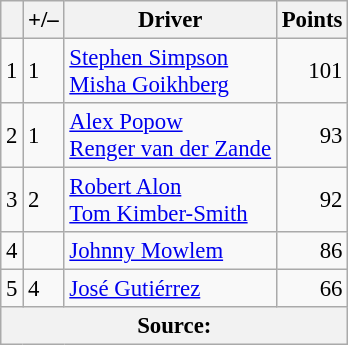<table class="wikitable" style="font-size: 95%;">
<tr>
<th scope="col"></th>
<th scope="col">+/–</th>
<th scope="col">Driver</th>
<th scope="col">Points</th>
</tr>
<tr>
<td align=center>1</td>
<td align="left"> 1</td>
<td> <a href='#'>Stephen Simpson</a><br> <a href='#'>Misha Goikhberg</a></td>
<td align=right>101</td>
</tr>
<tr>
<td align=center>2</td>
<td align="left"> 1</td>
<td> <a href='#'>Alex Popow</a><br> <a href='#'>Renger van der Zande</a></td>
<td align=right>93</td>
</tr>
<tr>
<td align=center>3</td>
<td align="left"> 2</td>
<td> <a href='#'>Robert Alon</a><br> <a href='#'>Tom Kimber-Smith</a></td>
<td align=right>92</td>
</tr>
<tr>
<td align=center>4</td>
<td align="left"></td>
<td> <a href='#'>Johnny Mowlem</a></td>
<td align=right>86</td>
</tr>
<tr>
<td align=center>5</td>
<td align="left"> 4</td>
<td> <a href='#'>José Gutiérrez</a></td>
<td align=right>66</td>
</tr>
<tr>
<th colspan=5>Source:</th>
</tr>
</table>
